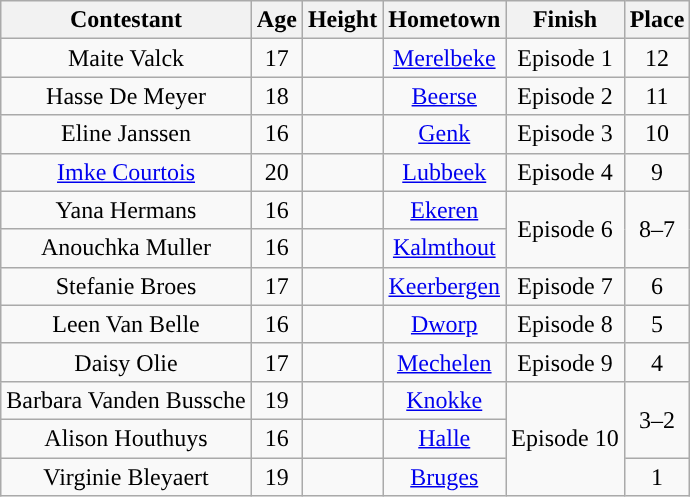<table class="wikitable sortable" style="text-align:center;">
<tr>
<th>Contestant</th>
<th>Age</th>
<th>Height</th>
<th>Hometown</th>
<th>Finish</th>
<th>Place</th>
</tr>
<tr>
<td>Maite Valck</td>
<td>17</td>
<td></td>
<td><a href='#'>Merelbeke</a></td>
<td>Episode 1</td>
<td>12</td>
</tr>
<tr>
<td>Hasse De Meyer</td>
<td>18</td>
<td></td>
<td><a href='#'>Beerse</a></td>
<td>Episode 2</td>
<td>11</td>
</tr>
<tr>
<td>Eline Janssen</td>
<td>16</td>
<td></td>
<td><a href='#'>Genk</a></td>
<td>Episode 3</td>
<td>10</td>
</tr>
<tr>
<td><a href='#'>Imke Courtois</a></td>
<td>20</td>
<td></td>
<td><a href='#'>Lubbeek</a></td>
<td>Episode 4</td>
<td>9</td>
</tr>
<tr>
<td>Yana Hermans</td>
<td>16</td>
<td></td>
<td><a href='#'>Ekeren</a></td>
<td rowspan="2">Episode 6</td>
<td rowspan="2">8–7</td>
</tr>
<tr>
<td>Anouchka Muller</td>
<td>16</td>
<td></td>
<td><a href='#'>Kalmthout</a></td>
</tr>
<tr>
<td>Stefanie Broes</td>
<td>17</td>
<td></td>
<td><a href='#'>Keerbergen</a></td>
<td>Episode 7</td>
<td>6</td>
</tr>
<tr>
<td>Leen Van Belle</td>
<td>16</td>
<td></td>
<td><a href='#'>Dworp</a></td>
<td>Episode 8</td>
<td>5</td>
</tr>
<tr>
<td>Daisy Olie</td>
<td>17</td>
<td></td>
<td><a href='#'>Mechelen</a></td>
<td>Episode 9</td>
<td>4</td>
</tr>
<tr>
<td>Barbara Vanden Bussche</td>
<td>19</td>
<td></td>
<td><a href='#'>Knokke</a></td>
<td rowspan="3">Episode 10</td>
<td rowspan="2">3–2</td>
</tr>
<tr>
<td>Alison Houthuys</td>
<td>16</td>
<td></td>
<td><a href='#'>Halle</a></td>
</tr>
<tr>
<td>Virginie Bleyaert</td>
<td>19</td>
<td></td>
<td><a href='#'>Bruges</a></td>
<td>1</td>
</tr>
</table>
